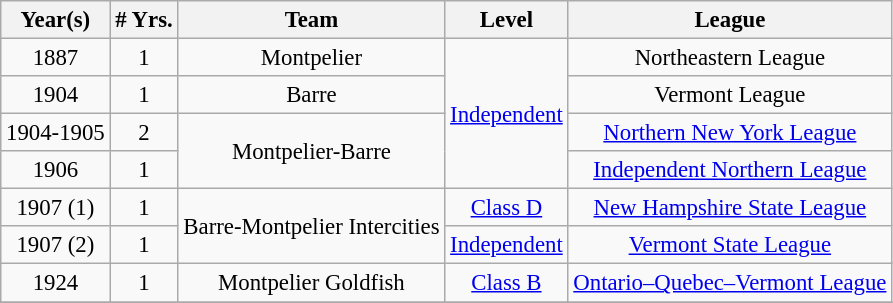<table class="wikitable" style="text-align:center; font-size: 95%;">
<tr>
<th>Year(s)</th>
<th># Yrs.</th>
<th>Team</th>
<th>Level</th>
<th>League</th>
</tr>
<tr>
<td>1887</td>
<td>1</td>
<td>Montpelier</td>
<td rowspan=4><a href='#'>Independent</a></td>
<td>Northeastern League</td>
</tr>
<tr>
<td>1904</td>
<td>1</td>
<td>Barre</td>
<td>Vermont League</td>
</tr>
<tr>
<td>1904-1905</td>
<td>2</td>
<td rowspan=2>Montpelier-Barre</td>
<td><a href='#'>Northern New York League</a></td>
</tr>
<tr>
<td>1906</td>
<td>1</td>
<td><a href='#'>Independent Northern League</a></td>
</tr>
<tr>
<td>1907 (1)</td>
<td>1</td>
<td rowspan=2>Barre-Montpelier Intercities</td>
<td><a href='#'>Class D</a></td>
<td><a href='#'>New Hampshire State League</a></td>
</tr>
<tr>
<td>1907 (2)</td>
<td>1</td>
<td><a href='#'>Independent</a></td>
<td><a href='#'>Vermont State League</a></td>
</tr>
<tr>
<td>1924</td>
<td>1</td>
<td>Montpelier Goldfish</td>
<td><a href='#'>Class B</a></td>
<td><a href='#'>Ontario–Quebec–Vermont League</a></td>
</tr>
<tr>
</tr>
</table>
